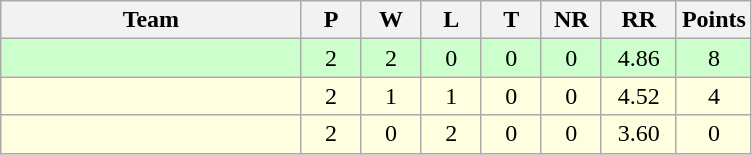<table class="wikitable" style="text-align: center;">
<tr>
<th style="width:40%;">Team</th>
<th style="width:8%;">P</th>
<th style="width:8%;">W</th>
<th style="width:8%;">L</th>
<th style="width:8%;">T</th>
<th style="width:8%;">NR</th>
<th style="width:10%;">RR</th>
<th style="width:10%;">Points</th>
</tr>
<tr style="background:#cfc;">
<td align=left></td>
<td>2</td>
<td>2</td>
<td>0</td>
<td>0</td>
<td>0</td>
<td>4.86</td>
<td>8</td>
</tr>
<tr style="background:#ffffe0;">
<td align=left></td>
<td>2</td>
<td>1</td>
<td>1</td>
<td>0</td>
<td>0</td>
<td>4.52</td>
<td>4</td>
</tr>
<tr style="background:#ffffe0;">
<td align=left></td>
<td>2</td>
<td>0</td>
<td>2</td>
<td>0</td>
<td>0</td>
<td>3.60</td>
<td>0</td>
</tr>
</table>
